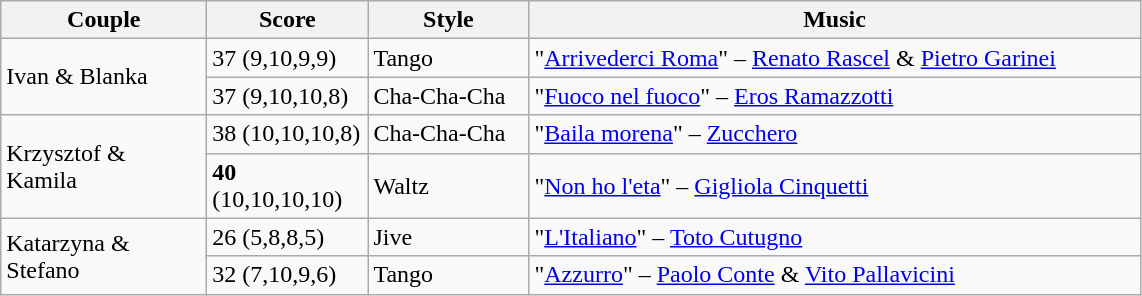<table class="wikitable">
<tr>
<th width="130">Couple</th>
<th width="100">Score</th>
<th width="100">Style</th>
<th width="400">Music</th>
</tr>
<tr>
<td rowspan="2">Ivan & Blanka</td>
<td>37 (9,10,9,9)</td>
<td>Tango</td>
<td>"<a href='#'>Arrivederci Roma</a>" – <a href='#'>Renato Rascel</a> & <a href='#'>Pietro Garinei</a></td>
</tr>
<tr>
<td>37 (9,10,10,8)</td>
<td>Cha-Cha-Cha</td>
<td>"<a href='#'>Fuoco nel fuoco</a>" – <a href='#'>Eros Ramazzotti</a></td>
</tr>
<tr>
<td rowspan="2">Krzysztof & Kamila</td>
<td>38 (10,10,10,8)</td>
<td>Cha-Cha-Cha</td>
<td>"<a href='#'>Baila morena</a>" – <a href='#'>Zucchero</a></td>
</tr>
<tr>
<td><strong>40</strong> (10,10,10,10)</td>
<td>Waltz</td>
<td>"<a href='#'>Non ho l'eta</a>" – <a href='#'>Gigliola Cinquetti</a></td>
</tr>
<tr>
<td rowspan="2">Katarzyna & Stefano</td>
<td>26 (5,8,8,5)</td>
<td>Jive</td>
<td>"<a href='#'>L'Italiano</a>" – <a href='#'>Toto Cutugno</a></td>
</tr>
<tr>
<td>32 (7,10,9,6)</td>
<td>Tango</td>
<td>"<a href='#'>Azzurro</a>" – <a href='#'>Paolo Conte</a> & <a href='#'>Vito Pallavicini</a></td>
</tr>
</table>
